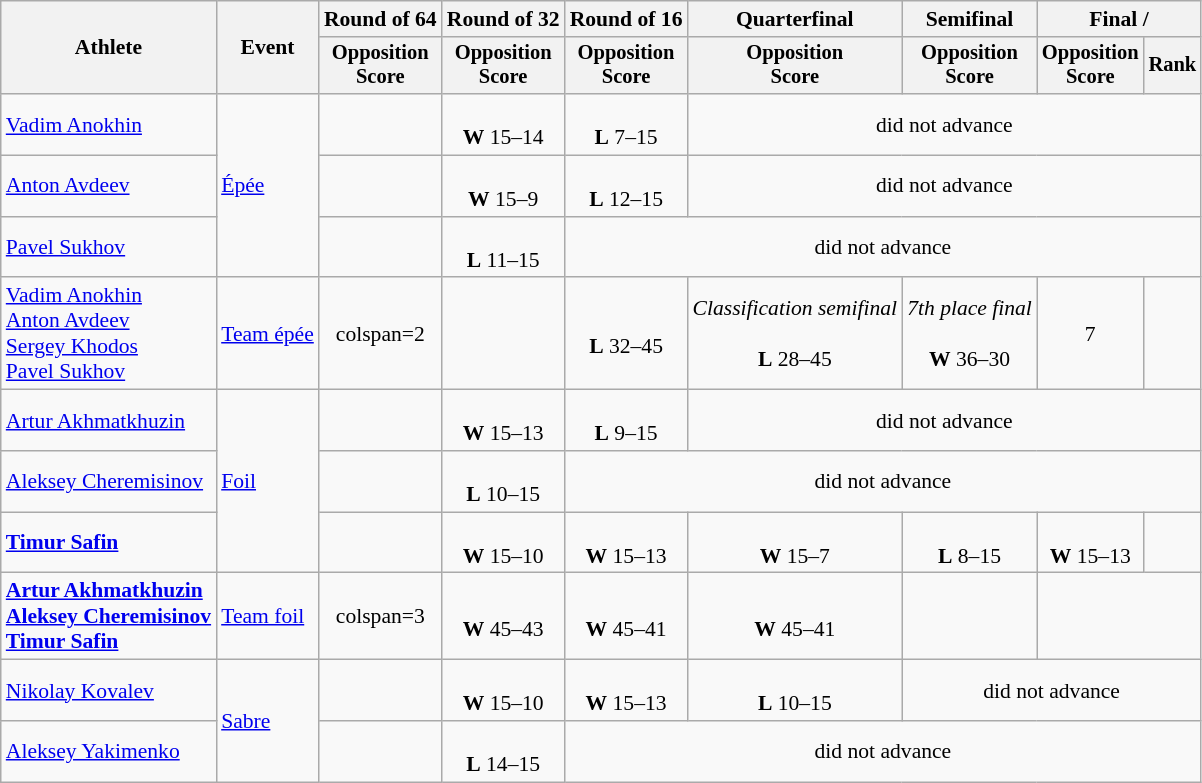<table class="wikitable" style="font-size:90%">
<tr>
<th rowspan=2>Athlete</th>
<th rowspan=2>Event</th>
<th>Round of 64</th>
<th>Round of 32</th>
<th>Round of 16</th>
<th>Quarterfinal</th>
<th>Semifinal</th>
<th colspan=2>Final / </th>
</tr>
<tr style="font-size:95%">
<th>Opposition<br>Score</th>
<th>Opposition<br>Score</th>
<th>Opposition<br>Score</th>
<th>Opposition<br>Score</th>
<th>Opposition<br>Score</th>
<th>Opposition<br>Score</th>
<th>Rank</th>
</tr>
<tr align=center>
<td align=left><a href='#'>Vadim Anokhin</a></td>
<td align=left rowspan=3><a href='#'>Épée</a></td>
<td></td>
<td><br><strong>W</strong> 15–14</td>
<td><br><strong>L</strong> 7–15</td>
<td colspan=4>did not advance</td>
</tr>
<tr align=center>
<td align=left><a href='#'>Anton Avdeev</a></td>
<td></td>
<td><br><strong>W</strong> 15–9</td>
<td><br><strong>L</strong> 12–15</td>
<td colspan=4>did not advance</td>
</tr>
<tr align=center>
<td align=left><a href='#'>Pavel Sukhov</a></td>
<td></td>
<td><br><strong>L</strong> 11–15</td>
<td colspan=5>did not advance</td>
</tr>
<tr align=center>
<td align=left><a href='#'>Vadim Anokhin</a><br><a href='#'>Anton Avdeev</a><br><a href='#'>Sergey Khodos</a><br><a href='#'>Pavel Sukhov</a></td>
<td align=left><a href='#'>Team épée</a></td>
<td>colspan=2 </td>
<td></td>
<td><br><strong>L</strong> 32–45</td>
<td><em>Classification semifinal</em><br><br><strong>L</strong> 28–45</td>
<td><em>7th place final</em><br><br><strong>W</strong> 36–30</td>
<td>7</td>
</tr>
<tr align=center>
<td align=left><a href='#'>Artur Akhmatkhuzin</a></td>
<td align=left rowspan=3><a href='#'>Foil</a></td>
<td></td>
<td> <br><strong>W</strong> 15–13</td>
<td><br><strong>L</strong> 9–15</td>
<td colspan=4>did not advance</td>
</tr>
<tr align=center>
<td align=left><a href='#'>Aleksey Cheremisinov</a></td>
<td></td>
<td><br><strong>L</strong> 10–15</td>
<td colspan=5>did not advance</td>
</tr>
<tr align=center>
<td align=left><strong><a href='#'>Timur Safin</a></strong></td>
<td></td>
<td><br><strong>W</strong> 15–10</td>
<td><br><strong>W</strong> 15–13</td>
<td><br> <strong>W</strong> 15–7</td>
<td><br> <strong>L</strong> 8–15</td>
<td><br><strong>W</strong> 15–13</td>
<td></td>
</tr>
<tr align=center>
<td align=left><strong><a href='#'>Artur Akhmatkhuzin</a><br><a href='#'>Aleksey Cheremisinov</a><br><a href='#'>Timur Safin</a></strong></td>
<td align=left><a href='#'>Team foil</a></td>
<td>colspan=3 </td>
<td><br><strong>W</strong> 45–43</td>
<td><br><strong>W</strong> 45–41</td>
<td><br><strong>W</strong> 45–41</td>
<td></td>
</tr>
<tr align=center>
<td align=left><a href='#'>Nikolay Kovalev</a></td>
<td align=left rowspan=2><a href='#'>Sabre</a></td>
<td></td>
<td><br><strong>W</strong> 15–10</td>
<td><br><strong>W</strong> 15–13</td>
<td><br><strong>L</strong> 10–15</td>
<td colspan=3>did not advance</td>
</tr>
<tr align=center>
<td align=left><a href='#'>Aleksey Yakimenko</a></td>
<td></td>
<td><br><strong>L</strong> 14–15</td>
<td colspan=5>did not advance</td>
</tr>
</table>
